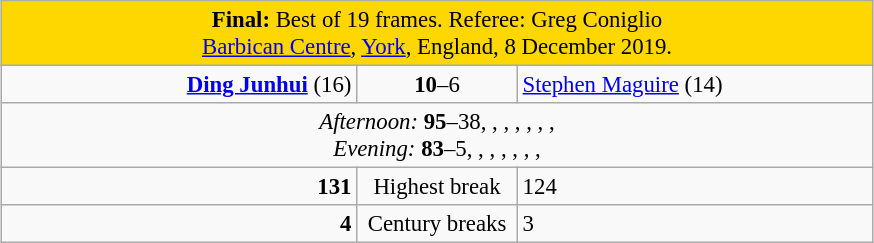<table class="wikitable" style="font-size: 95%; margin: 1em auto 1em auto;">
<tr>
<td colspan="3" align="center" bgcolor="#ffd700"><strong>Final:</strong> Best of 19 frames. Referee: Greg Coniglio<br><a href='#'>Barbican Centre</a>, <a href='#'>York</a>, England, 8 December 2019.</td>
</tr>
<tr>
<td width="230" align="right"><strong><a href='#'>Ding Junhui</a></strong> (16)<br></td>
<td width="100" align="center"><strong>10</strong>–6</td>
<td width="230" align="left"><a href='#'>Stephen Maguire</a> (14)<br></td>
</tr>
<tr>
<td colspan="3" align="center" style="font-size: 100%"><em>Afternoon:</em> <strong>95</strong>–38, , , , , , ,  <br><em>Evening:</em> <strong>83</strong>–5, , , , , , , </td>
</tr>
<tr>
<td align="right"><strong>131</strong></td>
<td align="center">Highest break</td>
<td>124</td>
</tr>
<tr>
<td align="right"><strong>4</strong></td>
<td align="center">Century breaks</td>
<td>3</td>
</tr>
</table>
